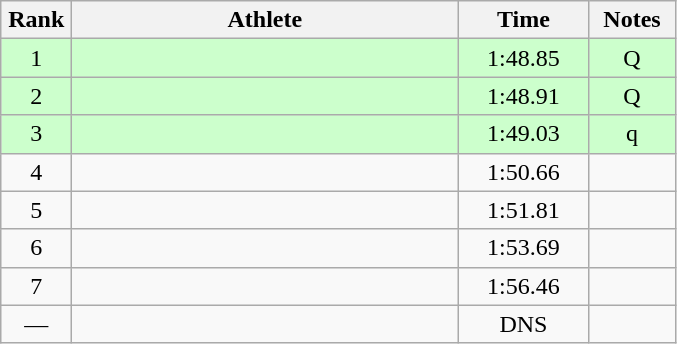<table class="wikitable" style="text-align:center">
<tr>
<th width=40>Rank</th>
<th width=250>Athlete</th>
<th width=80>Time</th>
<th width=50>Notes</th>
</tr>
<tr bgcolor=ccffcc>
<td>1</td>
<td align=left></td>
<td>1:48.85</td>
<td>Q</td>
</tr>
<tr bgcolor=ccffcc>
<td>2</td>
<td align=left></td>
<td>1:48.91</td>
<td>Q</td>
</tr>
<tr bgcolor=ccffcc>
<td>3</td>
<td align=left></td>
<td>1:49.03</td>
<td>q</td>
</tr>
<tr>
<td>4</td>
<td align=left></td>
<td>1:50.66</td>
<td></td>
</tr>
<tr>
<td>5</td>
<td align=left></td>
<td>1:51.81</td>
<td></td>
</tr>
<tr>
<td>6</td>
<td align=left></td>
<td>1:53.69</td>
<td></td>
</tr>
<tr>
<td>7</td>
<td align=left></td>
<td>1:56.46</td>
<td></td>
</tr>
<tr>
<td>—</td>
<td align=left></td>
<td>DNS</td>
<td></td>
</tr>
</table>
